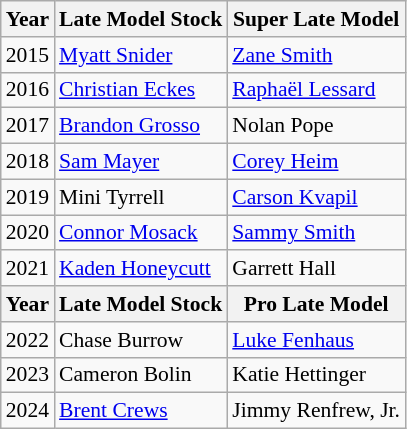<table class="wikitable" style="font-size:90%;">
<tr>
<th>Year</th>
<th>Late Model Stock</th>
<th>Super Late Model</th>
</tr>
<tr>
<td>2015</td>
<td><a href='#'>Myatt Snider</a></td>
<td><a href='#'>Zane Smith</a></td>
</tr>
<tr>
<td>2016</td>
<td><a href='#'>Christian Eckes</a></td>
<td><a href='#'>Raphaël Lessard</a></td>
</tr>
<tr>
<td>2017</td>
<td><a href='#'>Brandon Grosso</a></td>
<td>Nolan Pope</td>
</tr>
<tr>
<td>2018</td>
<td><a href='#'>Sam Mayer</a></td>
<td><a href='#'>Corey Heim</a></td>
</tr>
<tr>
<td>2019</td>
<td>Mini Tyrrell</td>
<td><a href='#'>Carson Kvapil</a></td>
</tr>
<tr>
<td>2020</td>
<td><a href='#'>Connor Mosack</a></td>
<td><a href='#'>Sammy Smith</a></td>
</tr>
<tr>
<td>2021</td>
<td><a href='#'>Kaden Honeycutt</a></td>
<td>Garrett Hall</td>
</tr>
<tr>
<th>Year</th>
<th>Late Model Stock</th>
<th>Pro Late Model</th>
</tr>
<tr>
<td>2022</td>
<td>Chase Burrow</td>
<td><a href='#'>Luke Fenhaus</a></td>
</tr>
<tr>
<td>2023</td>
<td>Cameron Bolin</td>
<td>Katie Hettinger</td>
</tr>
<tr>
<td>2024</td>
<td><a href='#'>Brent Crews</a></td>
<td>Jimmy Renfrew, Jr.</td>
</tr>
</table>
